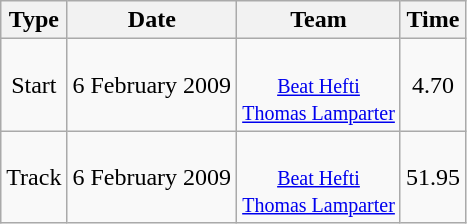<table class="wikitable" style="text-align:center">
<tr>
<th>Type</th>
<th>Date</th>
<th>Team</th>
<th>Time</th>
</tr>
<tr>
<td>Start</td>
<td>6 February 2009</td>
<td><small><br> <a href='#'>Beat Hefti</a><br><a href='#'>Thomas Lamparter</a></small></td>
<td>4.70</td>
</tr>
<tr>
<td>Track</td>
<td>6 February 2009</td>
<td><small><br> <a href='#'>Beat Hefti</a><br><a href='#'>Thomas Lamparter</a></small></td>
<td>51.95</td>
</tr>
</table>
